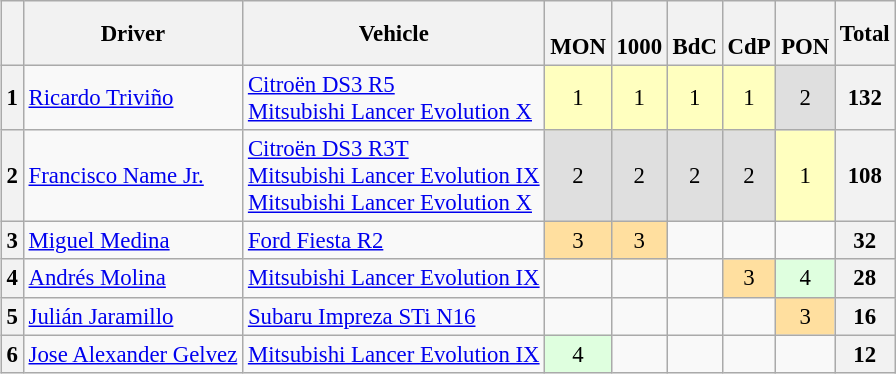<table>
<tr>
<td valign="top"><br><table class="wikitable" style="font-size: 95%; text-align: center;">
<tr>
<th></th>
<th>Driver</th>
<th>Vehicle</th>
<th><br>MON</th>
<th><br>1000</th>
<th><br>BdC</th>
<th><br>CdP</th>
<th><br>PON</th>
<th>Total</th>
</tr>
<tr>
<th>1</th>
<td align=left> <a href='#'>Ricardo Triviño</a></td>
<td align=left><a href='#'>Citroën DS3 R5</a><br> <a href='#'>Mitsubishi Lancer Evolution X</a></td>
<td style="background:#ffffbf;">1</td>
<td style="background:#ffffbf;">1</td>
<td style="background:#ffffbf;">1</td>
<td style="background:#ffffbf;">1</td>
<td style="background:#dfdfdf;">2</td>
<th>132</th>
</tr>
<tr>
<th>2</th>
<td align=left> <a href='#'>Francisco Name Jr.</a></td>
<td align=left><a href='#'>Citroën DS3 R3T</a><br> <a href='#'>Mitsubishi Lancer Evolution IX</a><br> <a href='#'>Mitsubishi Lancer Evolution X</a></td>
<td style="background:#dfdfdf;">2</td>
<td style="background:#dfdfdf;">2</td>
<td style="background:#dfdfdf;">2</td>
<td style="background:#dfdfdf;">2</td>
<td style="background:#ffffbf;">1</td>
<th>108</th>
</tr>
<tr>
<th>3</th>
<td align=left> <a href='#'>Miguel Medina</a></td>
<td align=left><a href='#'>Ford Fiesta R2</a></td>
<td style="background:#ffdf9f;">3</td>
<td style="background:#ffdf9f;">3</td>
<td></td>
<td></td>
<td></td>
<th>32</th>
</tr>
<tr>
<th>4</th>
<td align=left> <a href='#'>Andrés Molina</a></td>
<td align=left><a href='#'>Mitsubishi Lancer Evolution IX</a></td>
<td></td>
<td></td>
<td></td>
<td style="background:#ffdf9f;">3</td>
<td style="background:#dfffdf;">4</td>
<th>28</th>
</tr>
<tr>
<th>5</th>
<td align=left> <a href='#'>Julián Jaramillo</a></td>
<td align=left><a href='#'>Subaru Impreza STi N16</a></td>
<td></td>
<td></td>
<td></td>
<td></td>
<td style="background:#ffdf9f;">3</td>
<th>16</th>
</tr>
<tr>
<th>6</th>
<td align=left> <a href='#'>Jose Alexander Gelvez</a></td>
<td align=left><a href='#'>Mitsubishi Lancer Evolution IX</a></td>
<td style="background:#dfffdf;">4</td>
<td></td>
<td></td>
<td></td>
<td></td>
<th>12</th>
</tr>
</table>
</td>
<td><br></td>
</tr>
</table>
